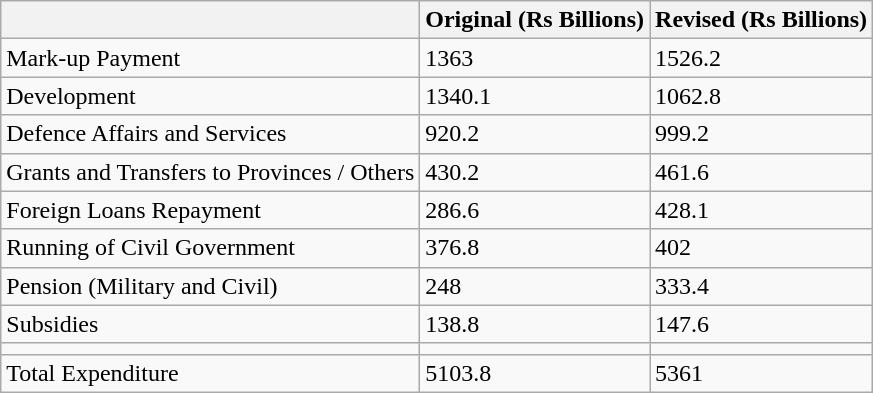<table class="wikitable sortable">
<tr>
<th></th>
<th>Original (Rs Billions)</th>
<th>Revised (Rs Billions)</th>
</tr>
<tr>
<td>Mark-up Payment</td>
<td>1363</td>
<td>1526.2</td>
</tr>
<tr>
<td>Development</td>
<td>1340.1</td>
<td>1062.8</td>
</tr>
<tr>
<td>Defence Affairs and Services</td>
<td>920.2</td>
<td>999.2</td>
</tr>
<tr>
<td>Grants and Transfers to Provinces / Others</td>
<td>430.2</td>
<td>461.6</td>
</tr>
<tr>
<td>Foreign Loans Repayment</td>
<td>286.6</td>
<td>428.1</td>
</tr>
<tr>
<td>Running of Civil Government</td>
<td>376.8</td>
<td>402</td>
</tr>
<tr>
<td>Pension (Military and Civil)</td>
<td>248</td>
<td>333.4</td>
</tr>
<tr>
<td>Subsidies</td>
<td>138.8</td>
<td>147.6</td>
</tr>
<tr>
<td></td>
<td></td>
<td></td>
</tr>
<tr>
<td>Total Expenditure</td>
<td>5103.8</td>
<td>5361</td>
</tr>
</table>
